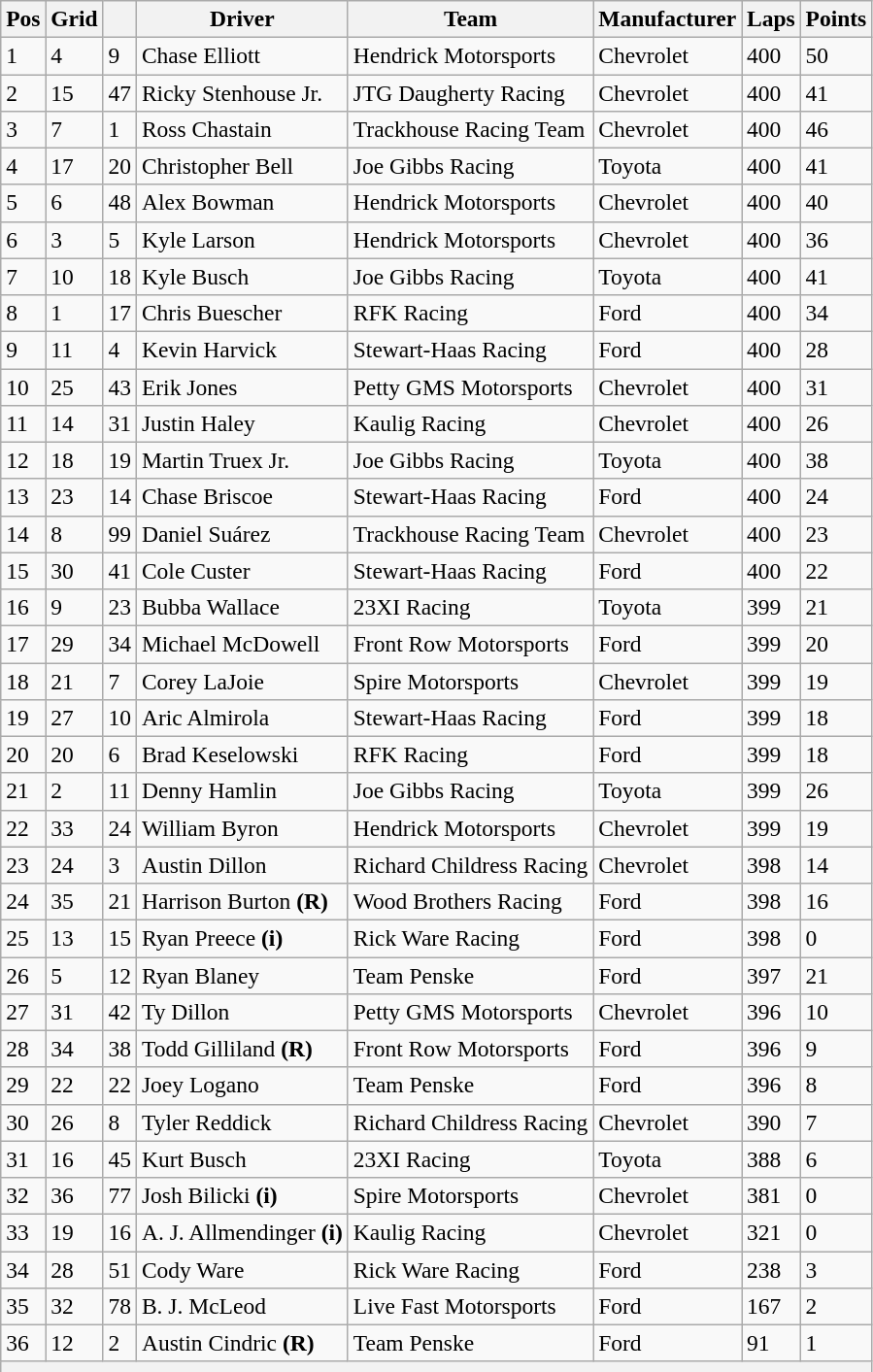<table class="wikitable" style="font-size:98%">
<tr>
<th>Pos</th>
<th>Grid</th>
<th></th>
<th>Driver</th>
<th>Team</th>
<th>Manufacturer</th>
<th>Laps</th>
<th>Points</th>
</tr>
<tr>
<td>1</td>
<td>4</td>
<td>9</td>
<td>Chase Elliott</td>
<td>Hendrick Motorsports</td>
<td>Chevrolet</td>
<td>400</td>
<td>50</td>
</tr>
<tr>
<td>2</td>
<td>15</td>
<td>47</td>
<td>Ricky Stenhouse Jr.</td>
<td>JTG Daugherty Racing</td>
<td>Chevrolet</td>
<td>400</td>
<td>41</td>
</tr>
<tr>
<td>3</td>
<td>7</td>
<td>1</td>
<td>Ross Chastain</td>
<td>Trackhouse Racing Team</td>
<td>Chevrolet</td>
<td>400</td>
<td>46</td>
</tr>
<tr>
<td>4</td>
<td>17</td>
<td>20</td>
<td>Christopher Bell</td>
<td>Joe Gibbs Racing</td>
<td>Toyota</td>
<td>400</td>
<td>41</td>
</tr>
<tr>
<td>5</td>
<td>6</td>
<td>48</td>
<td>Alex Bowman</td>
<td>Hendrick Motorsports</td>
<td>Chevrolet</td>
<td>400</td>
<td>40</td>
</tr>
<tr>
<td>6</td>
<td>3</td>
<td>5</td>
<td>Kyle Larson</td>
<td>Hendrick Motorsports</td>
<td>Chevrolet</td>
<td>400</td>
<td>36</td>
</tr>
<tr>
<td>7</td>
<td>10</td>
<td>18</td>
<td>Kyle Busch</td>
<td>Joe Gibbs Racing</td>
<td>Toyota</td>
<td>400</td>
<td>41</td>
</tr>
<tr>
<td>8</td>
<td>1</td>
<td>17</td>
<td>Chris Buescher</td>
<td>RFK Racing</td>
<td>Ford</td>
<td>400</td>
<td>34</td>
</tr>
<tr>
<td>9</td>
<td>11</td>
<td>4</td>
<td>Kevin Harvick</td>
<td>Stewart-Haas Racing</td>
<td>Ford</td>
<td>400</td>
<td>28</td>
</tr>
<tr>
<td>10</td>
<td>25</td>
<td>43</td>
<td>Erik Jones</td>
<td>Petty GMS Motorsports</td>
<td>Chevrolet</td>
<td>400</td>
<td>31</td>
</tr>
<tr>
<td>11</td>
<td>14</td>
<td>31</td>
<td>Justin Haley</td>
<td>Kaulig Racing</td>
<td>Chevrolet</td>
<td>400</td>
<td>26</td>
</tr>
<tr>
<td>12</td>
<td>18</td>
<td>19</td>
<td>Martin Truex Jr.</td>
<td>Joe Gibbs Racing</td>
<td>Toyota</td>
<td>400</td>
<td>38</td>
</tr>
<tr>
<td>13</td>
<td>23</td>
<td>14</td>
<td>Chase Briscoe</td>
<td>Stewart-Haas Racing</td>
<td>Ford</td>
<td>400</td>
<td>24</td>
</tr>
<tr>
<td>14</td>
<td>8</td>
<td>99</td>
<td>Daniel Suárez</td>
<td>Trackhouse Racing Team</td>
<td>Chevrolet</td>
<td>400</td>
<td>23</td>
</tr>
<tr>
<td>15</td>
<td>30</td>
<td>41</td>
<td>Cole Custer</td>
<td>Stewart-Haas Racing</td>
<td>Ford</td>
<td>400</td>
<td>22</td>
</tr>
<tr>
<td>16</td>
<td>9</td>
<td>23</td>
<td>Bubba Wallace</td>
<td>23XI Racing</td>
<td>Toyota</td>
<td>399</td>
<td>21</td>
</tr>
<tr>
<td>17</td>
<td>29</td>
<td>34</td>
<td>Michael McDowell</td>
<td>Front Row Motorsports</td>
<td>Ford</td>
<td>399</td>
<td>20</td>
</tr>
<tr>
<td>18</td>
<td>21</td>
<td>7</td>
<td>Corey LaJoie</td>
<td>Spire Motorsports</td>
<td>Chevrolet</td>
<td>399</td>
<td>19</td>
</tr>
<tr>
<td>19</td>
<td>27</td>
<td>10</td>
<td>Aric Almirola</td>
<td>Stewart-Haas Racing</td>
<td>Ford</td>
<td>399</td>
<td>18</td>
</tr>
<tr>
<td>20</td>
<td>20</td>
<td>6</td>
<td>Brad Keselowski</td>
<td>RFK Racing</td>
<td>Ford</td>
<td>399</td>
<td>18</td>
</tr>
<tr>
<td>21</td>
<td>2</td>
<td>11</td>
<td>Denny Hamlin</td>
<td>Joe Gibbs Racing</td>
<td>Toyota</td>
<td>399</td>
<td>26</td>
</tr>
<tr>
<td>22</td>
<td>33</td>
<td>24</td>
<td>William Byron</td>
<td>Hendrick Motorsports</td>
<td>Chevrolet</td>
<td>399</td>
<td>19</td>
</tr>
<tr>
<td>23</td>
<td>24</td>
<td>3</td>
<td>Austin Dillon</td>
<td>Richard Childress Racing</td>
<td>Chevrolet</td>
<td>398</td>
<td>14</td>
</tr>
<tr>
<td>24</td>
<td>35</td>
<td>21</td>
<td>Harrison Burton <strong>(R)</strong></td>
<td>Wood Brothers Racing</td>
<td>Ford</td>
<td>398</td>
<td>16</td>
</tr>
<tr>
<td>25</td>
<td>13</td>
<td>15</td>
<td>Ryan Preece <strong>(i)</strong></td>
<td>Rick Ware Racing</td>
<td>Ford</td>
<td>398</td>
<td>0</td>
</tr>
<tr>
<td>26</td>
<td>5</td>
<td>12</td>
<td>Ryan Blaney</td>
<td>Team Penske</td>
<td>Ford</td>
<td>397</td>
<td>21</td>
</tr>
<tr>
<td>27</td>
<td>31</td>
<td>42</td>
<td>Ty Dillon</td>
<td>Petty GMS Motorsports</td>
<td>Chevrolet</td>
<td>396</td>
<td>10</td>
</tr>
<tr>
<td>28</td>
<td>34</td>
<td>38</td>
<td>Todd Gilliland <strong>(R)</strong></td>
<td>Front Row Motorsports</td>
<td>Ford</td>
<td>396</td>
<td>9</td>
</tr>
<tr>
<td>29</td>
<td>22</td>
<td>22</td>
<td>Joey Logano</td>
<td>Team Penske</td>
<td>Ford</td>
<td>396</td>
<td>8</td>
</tr>
<tr>
<td>30</td>
<td>26</td>
<td>8</td>
<td>Tyler Reddick</td>
<td>Richard Childress Racing</td>
<td>Chevrolet</td>
<td>390</td>
<td>7</td>
</tr>
<tr>
<td>31</td>
<td>16</td>
<td>45</td>
<td>Kurt Busch</td>
<td>23XI Racing</td>
<td>Toyota</td>
<td>388</td>
<td>6</td>
</tr>
<tr>
<td>32</td>
<td>36</td>
<td>77</td>
<td>Josh Bilicki <strong>(i)</strong></td>
<td>Spire Motorsports</td>
<td>Chevrolet</td>
<td>381</td>
<td>0</td>
</tr>
<tr>
<td>33</td>
<td>19</td>
<td>16</td>
<td>A. J. Allmendinger <strong>(i)</strong></td>
<td>Kaulig Racing</td>
<td>Chevrolet</td>
<td>321</td>
<td>0</td>
</tr>
<tr>
<td>34</td>
<td>28</td>
<td>51</td>
<td>Cody Ware</td>
<td>Rick Ware Racing</td>
<td>Ford</td>
<td>238</td>
<td>3</td>
</tr>
<tr>
<td>35</td>
<td>32</td>
<td>78</td>
<td>B. J. McLeod</td>
<td>Live Fast Motorsports</td>
<td>Ford</td>
<td>167</td>
<td>2</td>
</tr>
<tr>
<td>36</td>
<td>12</td>
<td>2</td>
<td>Austin Cindric <strong>(R)</strong></td>
<td>Team Penske</td>
<td>Ford</td>
<td>91</td>
<td>1</td>
</tr>
<tr>
<th colspan="8"></th>
</tr>
</table>
